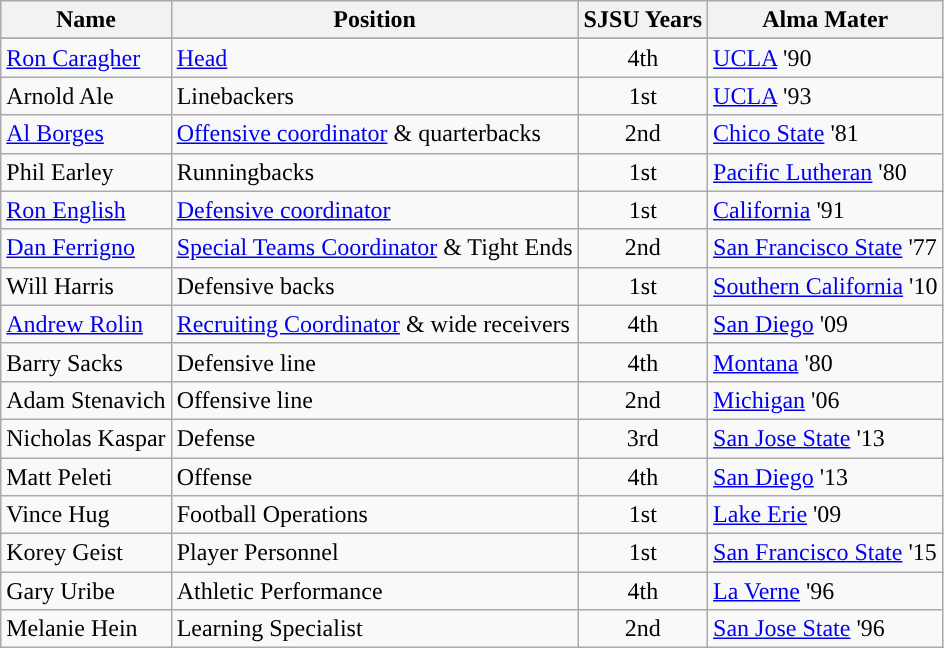<table class="wikitable">
<tr>
<th><span>Name</span></th>
<th><span>Position</span></th>
<th><span>SJSU Years</span></th>
<th><span>Alma Mater</span></th>
</tr>
<tr>
</tr>
<tr>
<td><a href='#'>Ron Caragher</a></td>
<td><a href='#'>Head</a></td>
<td align=center>4th</td>
<td><a href='#'>UCLA</a> '90</td>
</tr>
<tr>
<td>Arnold Ale</td>
<td>Linebackers</td>
<td align=center>1st</td>
<td><a href='#'>UCLA</a> '93</td>
</tr>
<tr>
<td><a href='#'>Al Borges</a></td>
<td><a href='#'>Offensive coordinator</a> & quarterbacks</td>
<td align=center>2nd</td>
<td><a href='#'>Chico State</a> '81</td>
</tr>
<tr>
<td>Phil Earley</td>
<td>Runningbacks</td>
<td align=center>1st</td>
<td><a href='#'>Pacific Lutheran</a> '80</td>
</tr>
<tr>
<td><a href='#'>Ron English</a></td>
<td><a href='#'>Defensive coordinator</a></td>
<td align=center>1st</td>
<td><a href='#'>California</a> '91</td>
</tr>
<tr>
<td><a href='#'>Dan Ferrigno</a></td>
<td><a href='#'>Special Teams Coordinator</a> & Tight Ends</td>
<td align=center>2nd</td>
<td><a href='#'>San Francisco State</a> '77</td>
</tr>
<tr>
<td>Will Harris</td>
<td>Defensive backs</td>
<td align=center>1st</td>
<td><a href='#'>Southern California</a> '10</td>
</tr>
<tr>
<td><a href='#'>Andrew Rolin</a></td>
<td><a href='#'>Recruiting Coordinator</a> & wide receivers</td>
<td align=center>4th</td>
<td><a href='#'>San Diego</a> '09</td>
</tr>
<tr>
<td>Barry Sacks</td>
<td>Defensive line</td>
<td align=center>4th</td>
<td><a href='#'>Montana</a> '80</td>
</tr>
<tr>
<td>Adam Stenavich</td>
<td>Offensive line</td>
<td align=center>2nd</td>
<td><a href='#'>Michigan</a> '06</td>
</tr>
<tr>
<td>Nicholas Kaspar</td>
<td>Defense</td>
<td align=center>3rd</td>
<td><a href='#'>San Jose State</a> '13</td>
</tr>
<tr>
<td>Matt Peleti</td>
<td>Offense</td>
<td align=center>4th</td>
<td><a href='#'>San Diego</a> '13</td>
</tr>
<tr>
<td>Vince Hug</td>
<td>Football Operations</td>
<td align=center>1st</td>
<td><a href='#'>Lake Erie</a> '09</td>
</tr>
<tr>
<td>Korey Geist</td>
<td>Player Personnel</td>
<td align=center>1st</td>
<td><a href='#'>San Francisco State</a> '15</td>
</tr>
<tr>
<td>Gary Uribe</td>
<td>Athletic Performance</td>
<td align=center>4th</td>
<td><a href='#'>La Verne</a> '96</td>
</tr>
<tr>
<td>Melanie Hein</td>
<td>Learning Specialist</td>
<td align=center>2nd</td>
<td><a href='#'>San Jose State</a> '96</td>
</tr>
</table>
